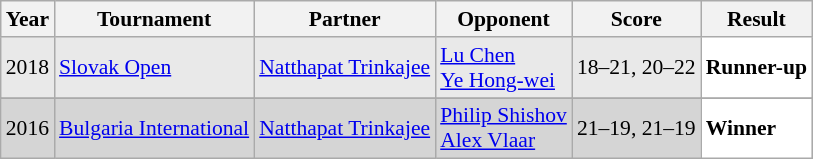<table class="sortable wikitable" style="font-size: 90%;">
<tr>
<th>Year</th>
<th>Tournament</th>
<th>Partner</th>
<th>Opponent</th>
<th>Score</th>
<th>Result</th>
</tr>
<tr style="background:#E9E9E9">
<td align="center">2018</td>
<td align="left"><a href='#'>Slovak Open</a></td>
<td align="left"> <a href='#'>Natthapat Trinkajee</a></td>
<td align="left"> <a href='#'>Lu Chen</a> <br>  <a href='#'>Ye Hong-wei</a></td>
<td align="left">18–21, 20–22</td>
<td style="text-align:left; background:white"> <strong>Runner-up</strong></td>
</tr>
<tr>
</tr>
<tr style="background:#D5D5D5">
<td align="center">2016</td>
<td align="left"><a href='#'>Bulgaria International</a></td>
<td align="left"> <a href='#'>Natthapat Trinkajee</a></td>
<td align="left"> <a href='#'>Philip Shishov</a> <br>  <a href='#'>Alex Vlaar</a></td>
<td align="left">21–19, 21–19</td>
<td style="text-align:left; background:white"> <strong>Winner</strong></td>
</tr>
</table>
